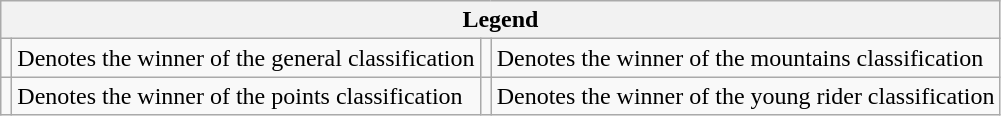<table class="wikitable">
<tr>
<th colspan="4">Legend</th>
</tr>
<tr>
<td></td>
<td>Denotes the winner of the general classification</td>
<td></td>
<td>Denotes the winner of the mountains classification</td>
</tr>
<tr>
<td></td>
<td>Denotes the winner of the points classification</td>
<td></td>
<td>Denotes the winner of the young rider classification</td>
</tr>
</table>
